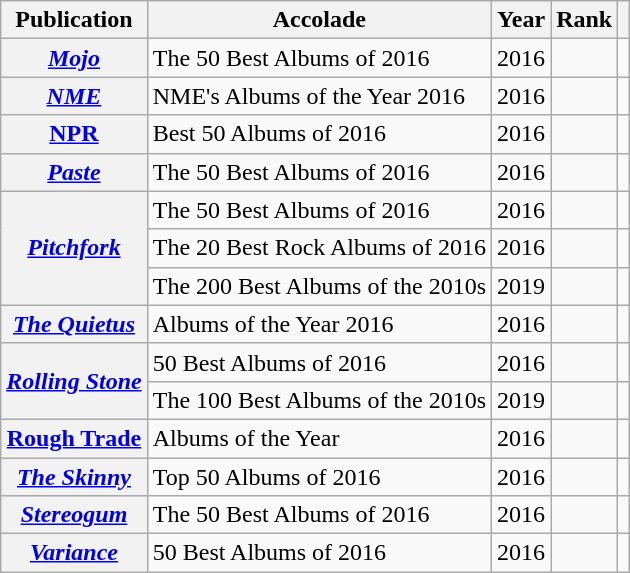<table class="wikitable sortable plainrowheaders">
<tr>
<th>Publication</th>
<th>Accolade</th>
<th>Year</th>
<th>Rank</th>
<th class="unsortable"></th>
</tr>
<tr>
<th scope="row"><em><a href='#'>Mojo</a></em></th>
<td>The 50 Best Albums of 2016</td>
<td>2016</td>
<td></td>
<td></td>
</tr>
<tr>
<th scope="row"><em><a href='#'>NME</a></em></th>
<td>NME's Albums of the Year 2016</td>
<td>2016</td>
<td></td>
<td></td>
</tr>
<tr>
<th scope="row"><a href='#'>NPR</a></th>
<td>Best 50 Albums of 2016</td>
<td>2016</td>
<td></td>
<td></td>
</tr>
<tr>
<th scope="row"><em><a href='#'>Paste</a></em></th>
<td>The 50 Best Albums of 2016</td>
<td>2016</td>
<td></td>
<td></td>
</tr>
<tr>
<th scope="row" rowspan="3"><em><a href='#'>Pitchfork</a></em></th>
<td>The 50 Best Albums of 2016</td>
<td>2016</td>
<td></td>
<td></td>
</tr>
<tr>
<td>The 20 Best Rock Albums of 2016</td>
<td>2016</td>
<td></td>
<td></td>
</tr>
<tr>
<td>The 200 Best Albums of the 2010s</td>
<td>2019</td>
<td></td>
<td></td>
</tr>
<tr>
<th scope="row"><em><a href='#'>The Quietus</a></em></th>
<td>Albums of the Year 2016</td>
<td>2016</td>
<td></td>
<td></td>
</tr>
<tr>
<th scope="row" rowspan="2"><em><a href='#'>Rolling Stone</a></em></th>
<td>50 Best Albums of 2016</td>
<td>2016</td>
<td></td>
<td></td>
</tr>
<tr>
<td>The 100 Best Albums of the 2010s</td>
<td>2019</td>
<td></td>
<td></td>
</tr>
<tr>
<th scope="row"><a href='#'>Rough Trade</a></th>
<td>Albums of the Year</td>
<td>2016</td>
<td></td>
<td></td>
</tr>
<tr>
<th scope="row"><em><a href='#'>The Skinny</a></em></th>
<td>Top 50 Albums of 2016</td>
<td>2016</td>
<td></td>
<td></td>
</tr>
<tr>
<th scope="row"><em><a href='#'>Stereogum</a></em></th>
<td>The 50 Best Albums of 2016</td>
<td>2016</td>
<td></td>
<td></td>
</tr>
<tr>
<th scope="row"><em><a href='#'>Variance</a></em></th>
<td>50 Best Albums of 2016</td>
<td>2016</td>
<td></td>
<td></td>
</tr>
</table>
